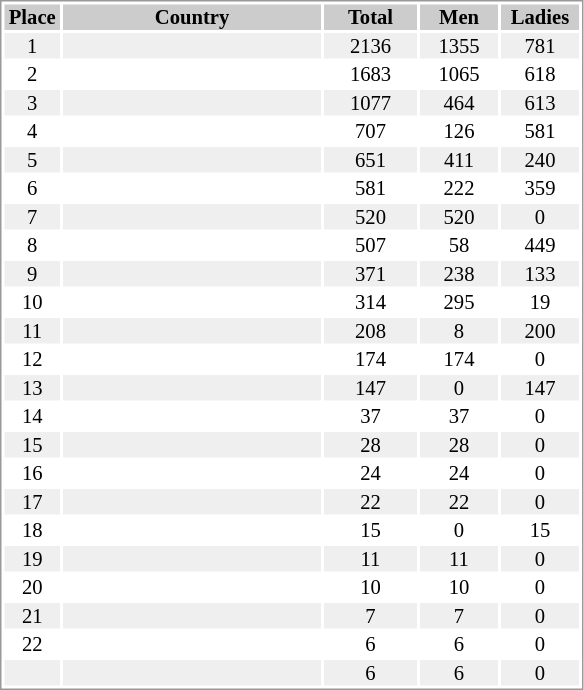<table border="0" style="border: 1px solid #999; background-color:#FFFFFF; text-align:center; font-size:86%; line-height:15px;">
<tr align="center" bgcolor="#CCCCCC">
<th width=35>Place</th>
<th width=170>Country</th>
<th width=60>Total</th>
<th width=50>Men</th>
<th width=50>Ladies</th>
</tr>
<tr style="background:#efefef;">
<td>1</td>
<td align="left"></td>
<td>2136</td>
<td>1355</td>
<td>781</td>
</tr>
<tr>
<td>2</td>
<td align="left"></td>
<td>1683</td>
<td>1065</td>
<td>618</td>
</tr>
<tr style="background:#efefef;">
<td>3</td>
<td align="left"></td>
<td>1077</td>
<td>464</td>
<td>613</td>
</tr>
<tr>
<td>4</td>
<td align="left"></td>
<td>707</td>
<td>126</td>
<td>581</td>
</tr>
<tr style="background:#efefef;">
<td>5</td>
<td align="left"></td>
<td>651</td>
<td>411</td>
<td>240</td>
</tr>
<tr>
<td>6</td>
<td align="left"></td>
<td>581</td>
<td>222</td>
<td>359</td>
</tr>
<tr style="background:#efefef;">
<td>7</td>
<td align="left"></td>
<td>520</td>
<td>520</td>
<td>0</td>
</tr>
<tr>
<td>8</td>
<td align="left"></td>
<td>507</td>
<td>58</td>
<td>449</td>
</tr>
<tr style="background:#efefef;">
<td>9</td>
<td align="left"></td>
<td>371</td>
<td>238</td>
<td>133</td>
</tr>
<tr>
<td>10</td>
<td align="left"></td>
<td>314</td>
<td>295</td>
<td>19</td>
</tr>
<tr style="background:#efefef;">
<td>11</td>
<td align="left"></td>
<td>208</td>
<td>8</td>
<td>200</td>
</tr>
<tr>
<td>12</td>
<td align="left"></td>
<td>174</td>
<td>174</td>
<td>0</td>
</tr>
<tr style="background:#efefef;">
<td>13</td>
<td align="left"></td>
<td>147</td>
<td>0</td>
<td>147</td>
</tr>
<tr>
<td>14</td>
<td align="left"></td>
<td>37</td>
<td>37</td>
<td>0</td>
</tr>
<tr style="background:#efefef;">
<td>15</td>
<td align="left"></td>
<td>28</td>
<td>28</td>
<td>0</td>
</tr>
<tr>
<td>16</td>
<td align="left"></td>
<td>24</td>
<td>24</td>
<td>0</td>
</tr>
<tr style="background:#efefef;">
<td>17</td>
<td align="left"></td>
<td>22</td>
<td>22</td>
<td>0</td>
</tr>
<tr>
<td>18</td>
<td align="left"></td>
<td>15</td>
<td>0</td>
<td>15</td>
</tr>
<tr style="background:#efefef;">
<td>19</td>
<td align="left"></td>
<td>11</td>
<td>11</td>
<td>0</td>
</tr>
<tr>
<td>20</td>
<td align="left"></td>
<td>10</td>
<td>10</td>
<td>0</td>
</tr>
<tr style="background:#efefef;">
<td>21</td>
<td align="left"></td>
<td>7</td>
<td>7</td>
<td>0</td>
</tr>
<tr>
<td>22</td>
<td align="left"></td>
<td>6</td>
<td>6</td>
<td>0</td>
</tr>
<tr style="background:#efefef;">
<td></td>
<td align="left"></td>
<td>6</td>
<td>6</td>
<td>0</td>
</tr>
</table>
